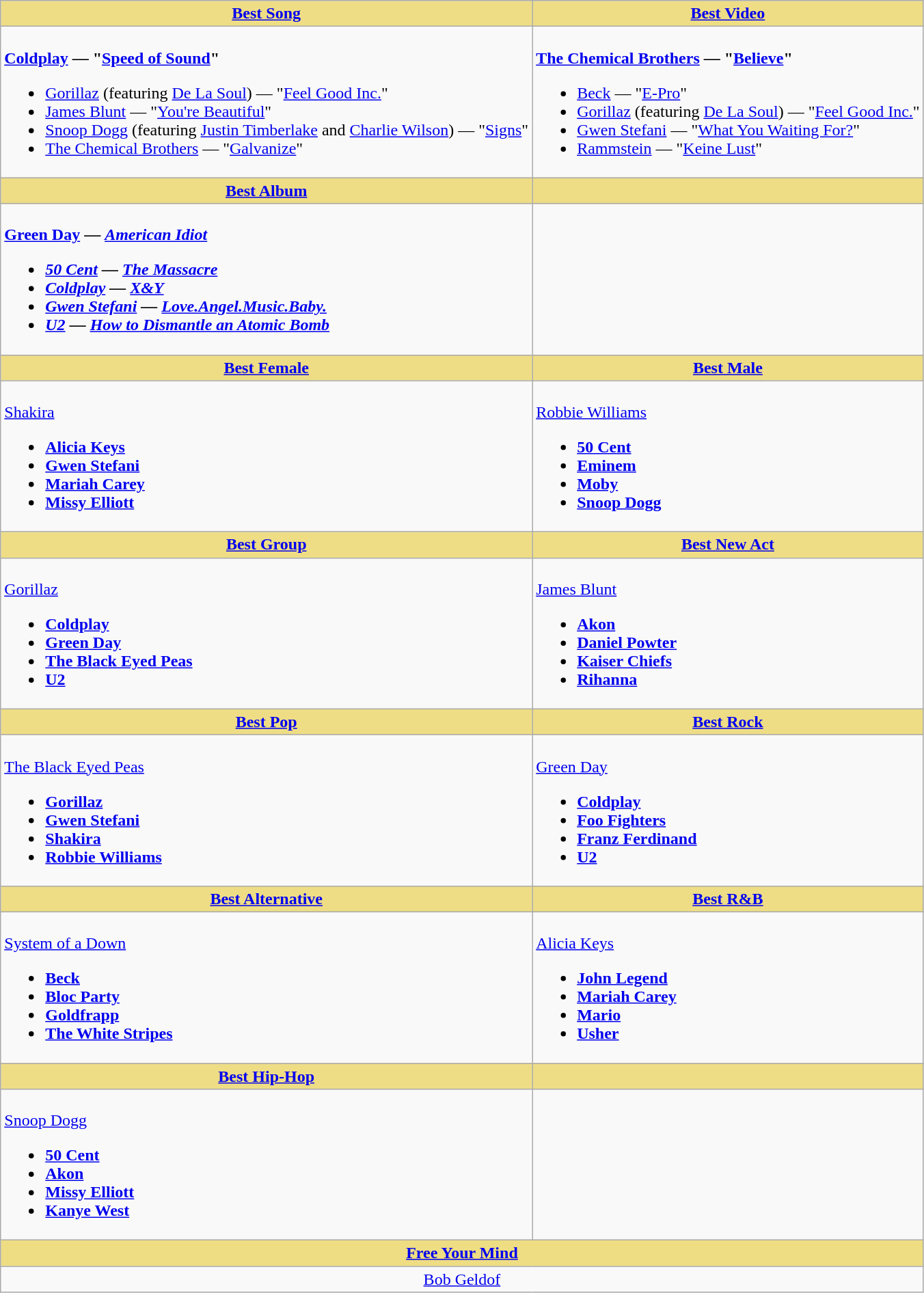<table class=wikitable style="width="100%">
<tr>
<th style="background:#EEDD85; width=50%"><a href='#'>Best Song</a></th>
<th style="background:#EEDD85; width=50%"><a href='#'>Best Video</a></th>
</tr>
<tr>
<td valign="top"><br><strong><a href='#'>Coldplay</a> — "<a href='#'>Speed of Sound</a>"</strong><ul><li><a href='#'>Gorillaz</a> (featuring <a href='#'>De La Soul</a>) — "<a href='#'>Feel Good Inc.</a>"</li><li><a href='#'>James Blunt</a> — "<a href='#'>You're Beautiful</a>"</li><li><a href='#'>Snoop Dogg</a> (featuring <a href='#'>Justin Timberlake</a> and <a href='#'>Charlie Wilson</a>) — "<a href='#'>Signs</a>"</li><li><a href='#'>The Chemical Brothers</a> — "<a href='#'>Galvanize</a>"</li></ul></td>
<td valign="top"><br><strong><a href='#'>The Chemical Brothers</a> — "<a href='#'>Believe</a>"</strong><ul><li><a href='#'>Beck</a> — "<a href='#'>E-Pro</a>"</li><li><a href='#'>Gorillaz</a> (featuring <a href='#'>De La Soul</a>) — "<a href='#'>Feel Good Inc.</a>"</li><li><a href='#'>Gwen Stefani</a> — "<a href='#'>What You Waiting For?</a>"</li><li><a href='#'>Rammstein</a> — "<a href='#'>Keine Lust</a>"</li></ul></td>
</tr>
<tr>
<th style="background:#EEDD85; width=50%"><a href='#'>Best Album</a></th>
<th style="background:#EEDD85; width=50%"></th>
</tr>
<tr>
<td valign="top"><br><strong><a href='#'>Green Day</a> — <em><a href='#'>American Idiot</a><strong><em><ul><li><a href='#'>50 Cent</a> — </em><a href='#'>The Massacre</a><em></li><li><a href='#'>Coldplay</a> — </em><a href='#'>X&Y</a><em></li><li><a href='#'>Gwen Stefani</a> — </em><a href='#'>Love.Angel.Music.Baby.</a><em></li><li><a href='#'>U2</a> — </em><a href='#'>How to Dismantle an Atomic Bomb</a><em></li></ul></td>
<td valign="top"></td>
</tr>
<tr>
<th style="background:#EEDD85; width=50%"><a href='#'>Best Female</a></th>
<th style="background:#EEDD85; width=50%"><a href='#'>Best Male</a></th>
</tr>
<tr>
<td valign="top"><br></strong><a href='#'>Shakira</a><strong><ul><li><a href='#'>Alicia Keys</a></li><li><a href='#'>Gwen Stefani</a></li><li><a href='#'>Mariah Carey</a></li><li><a href='#'>Missy Elliott</a></li></ul></td>
<td valign="top"><br></strong><a href='#'>Robbie Williams</a><strong><ul><li><a href='#'>50 Cent</a></li><li><a href='#'>Eminem</a></li><li><a href='#'>Moby</a></li><li><a href='#'>Snoop Dogg</a></li></ul></td>
</tr>
<tr>
<th style="background:#EEDD85; width=50%"><a href='#'>Best Group</a></th>
<th style="background:#EEDD85; width=50%"><a href='#'>Best New Act</a></th>
</tr>
<tr>
<td valign="top"><br></strong><a href='#'>Gorillaz</a><strong><ul><li><a href='#'>Coldplay</a></li><li><a href='#'>Green Day</a></li><li><a href='#'>The Black Eyed Peas</a></li><li><a href='#'>U2</a></li></ul></td>
<td valign="top"><br></strong><a href='#'>James Blunt</a><strong><ul><li><a href='#'>Akon</a></li><li><a href='#'>Daniel Powter</a></li><li><a href='#'>Kaiser Chiefs</a></li><li><a href='#'>Rihanna</a></li></ul></td>
</tr>
<tr>
<th style="background:#EEDD85; width=50%"><a href='#'>Best Pop</a></th>
<th style="background:#EEDD85; width=50%"><a href='#'>Best Rock</a></th>
</tr>
<tr>
<td valign="top"><br></strong><a href='#'>The Black Eyed Peas</a><strong><ul><li><a href='#'>Gorillaz</a></li><li><a href='#'>Gwen Stefani</a></li><li><a href='#'>Shakira</a></li><li><a href='#'>Robbie Williams</a></li></ul></td>
<td valign="top"><br></strong><a href='#'>Green Day</a><strong><ul><li><a href='#'>Coldplay</a></li><li><a href='#'>Foo Fighters</a></li><li><a href='#'>Franz Ferdinand</a></li><li><a href='#'>U2</a></li></ul></td>
</tr>
<tr>
<th style="background:#EEDD85; width=50%"><a href='#'>Best Alternative</a></th>
<th style="background:#EEDD85; width=50%"><a href='#'>Best R&B</a></th>
</tr>
<tr>
<td valign="top"><br></strong><a href='#'>System of a Down</a><strong><ul><li><a href='#'>Beck</a></li><li><a href='#'>Bloc Party</a></li><li><a href='#'>Goldfrapp</a></li><li><a href='#'>The White Stripes</a></li></ul></td>
<td valign="top"><br></strong><a href='#'>Alicia Keys</a><strong><ul><li><a href='#'>John Legend</a></li><li><a href='#'>Mariah Carey</a></li><li><a href='#'>Mario</a></li><li><a href='#'>Usher</a></li></ul></td>
</tr>
<tr>
<th style="background:#EEDD85; width=50%"><a href='#'>Best Hip-Hop</a></th>
<th style="background:#EEDD85; width=50%"></th>
</tr>
<tr>
<td valign="top"><br></strong><a href='#'>Snoop Dogg</a><strong><ul><li><a href='#'>50 Cent</a></li><li><a href='#'>Akon</a></li><li><a href='#'>Missy Elliott</a></li><li><a href='#'>Kanye West</a></li></ul></td>
<td valign="top"></td>
</tr>
<tr>
<th style="background:#EEDD82; width=50%" colspan="2"><a href='#'>Free Your Mind</a></th>
</tr>
<tr>
<td colspan="2" style="text-align: center;"></strong><a href='#'>Bob Geldof</a><strong></td>
</tr>
</table>
